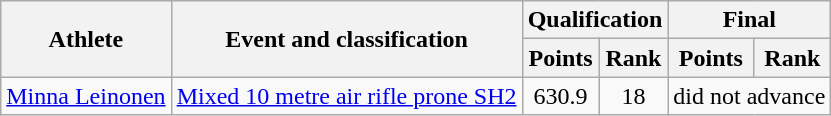<table class="wikitable">
<tr>
<th rowspan="2">Athlete</th>
<th rowspan="2">Event and classification</th>
<th colspan=2>Qualification</th>
<th colspan=2>Final</th>
</tr>
<tr>
<th>Points</th>
<th>Rank</th>
<th>Points</th>
<th>Rank</th>
</tr>
<tr align=center>
<td align=left><a href='#'>Minna Leinonen</a></td>
<td align=left><a href='#'>Mixed 10 metre air rifle prone SH2</a></td>
<td>630.9</td>
<td>18</td>
<td colspan=2>did not advance</td>
</tr>
</table>
